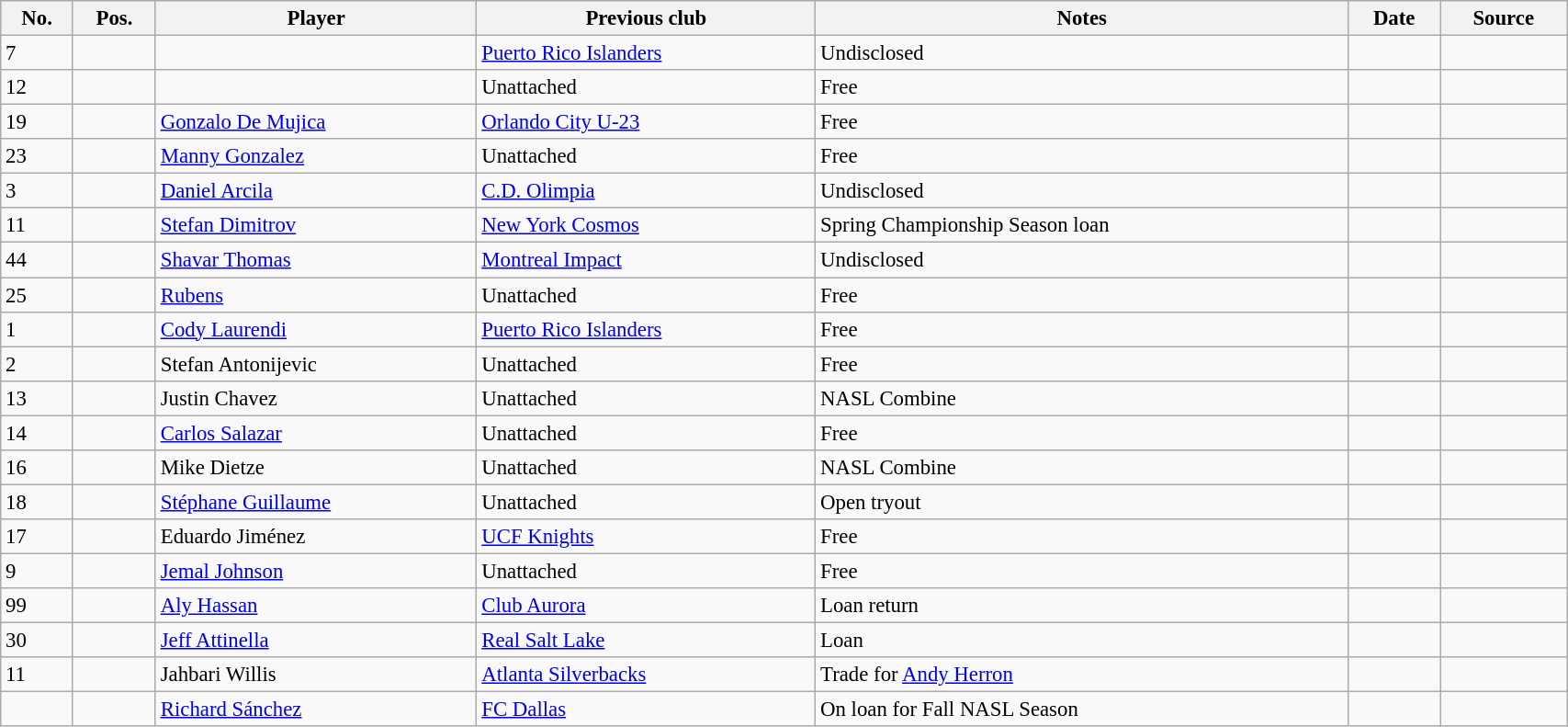<table class="wikitable sortable" style="width:90%; text-align:center; font-size:95%; text-align:left;">
<tr>
<th>No.</th>
<th>Pos.</th>
<th>Player</th>
<th>Previous club</th>
<th>Notes</th>
<th>Date</th>
<th>Source</th>
</tr>
<tr>
<td>7</td>
<td align=center></td>
<td></td>
<td> <a href='#'>Puerto Rico Islanders</a></td>
<td>Undisclosed</td>
<td></td>
<td></td>
</tr>
<tr>
<td>12</td>
<td align=center></td>
<td></td>
<td>Unattached</td>
<td>Free</td>
<td></td>
<td></td>
</tr>
<tr>
<td>19</td>
<td align=center></td>
<td> <a href='#'>Gonzalo De Mujica</a></td>
<td> <a href='#'>Orlando City U-23</a></td>
<td>Free</td>
<td></td>
<td></td>
</tr>
<tr>
<td>23</td>
<td align=center></td>
<td> <a href='#'>Manny Gonzalez</a></td>
<td>Unattached</td>
<td>Free</td>
<td></td>
<td></td>
</tr>
<tr>
<td>3</td>
<td align=center></td>
<td> <a href='#'>Daniel Arcila</a></td>
<td> <a href='#'>C.D. Olimpia</a></td>
<td>Undisclosed</td>
<td></td>
<td></td>
</tr>
<tr>
<td>11</td>
<td align=center></td>
<td> <a href='#'>Stefan Dimitrov</a></td>
<td> <a href='#'>New York Cosmos</a></td>
<td>Spring Championship Season loan</td>
<td></td>
<td></td>
</tr>
<tr>
<td>44</td>
<td align=center></td>
<td> <a href='#'>Shavar Thomas</a></td>
<td> <a href='#'>Montreal Impact</a></td>
<td>Undisclosed</td>
<td></td>
<td></td>
</tr>
<tr>
<td>25</td>
<td align=center></td>
<td> <a href='#'>Rubens</a></td>
<td>Unattached</td>
<td>Free</td>
<td></td>
<td></td>
</tr>
<tr>
<td>1</td>
<td align=center></td>
<td> <a href='#'>Cody Laurendi</a></td>
<td> <a href='#'>Puerto Rico Islanders</a></td>
<td>Free</td>
<td></td>
<td></td>
</tr>
<tr>
<td>2</td>
<td align=center></td>
<td> Stefan Antonijevic</td>
<td>Unattached</td>
<td>Free</td>
<td></td>
<td></td>
</tr>
<tr>
<td>13</td>
<td align=center></td>
<td> Justin Chavez</td>
<td>Unattached</td>
<td>NASL Combine</td>
<td></td>
<td></td>
</tr>
<tr>
<td>14</td>
<td align=center></td>
<td> <a href='#'>Carlos Salazar</a></td>
<td>Unattached</td>
<td>Free</td>
<td></td>
<td></td>
</tr>
<tr>
<td>16</td>
<td align=center></td>
<td> Mike Dietze</td>
<td>Unattached</td>
<td>NASL Combine</td>
<td></td>
<td></td>
</tr>
<tr>
<td>18</td>
<td align=center></td>
<td> <a href='#'>Stéphane Guillaume</a></td>
<td>Unattached</td>
<td>Open tryout</td>
<td></td>
<td></td>
</tr>
<tr>
<td>17</td>
<td align=center></td>
<td> Eduardo Jiménez</td>
<td><a href='#'>UCF Knights</a></td>
<td>Free</td>
<td></td>
<td></td>
</tr>
<tr>
<td>9</td>
<td align=center></td>
<td> <a href='#'>Jemal Johnson</a></td>
<td>Unattached</td>
<td>Free</td>
<td></td>
<td></td>
</tr>
<tr>
<td>99</td>
<td align=center></td>
<td> <a href='#'>Aly Hassan</a></td>
<td><a href='#'>Club Aurora</a></td>
<td>Loan return</td>
<td></td>
<td></td>
</tr>
<tr>
<td>30</td>
<td align=center></td>
<td> <a href='#'>Jeff Attinella</a></td>
<td><a href='#'>Real Salt Lake</a></td>
<td>Loan</td>
<td></td>
<td></td>
</tr>
<tr>
<td>11</td>
<td align=center></td>
<td> Jahbari Willis</td>
<td><a href='#'>Atlanta Silverbacks</a></td>
<td>Trade for <a href='#'>Andy Herron</a></td>
<td></td>
<td></td>
</tr>
<tr>
<td></td>
<td align=center></td>
<td> <a href='#'>Richard Sánchez</a></td>
<td><a href='#'>FC Dallas</a></td>
<td>On loan for Fall NASL Season</td>
<td></td>
<td></td>
</tr>
</table>
